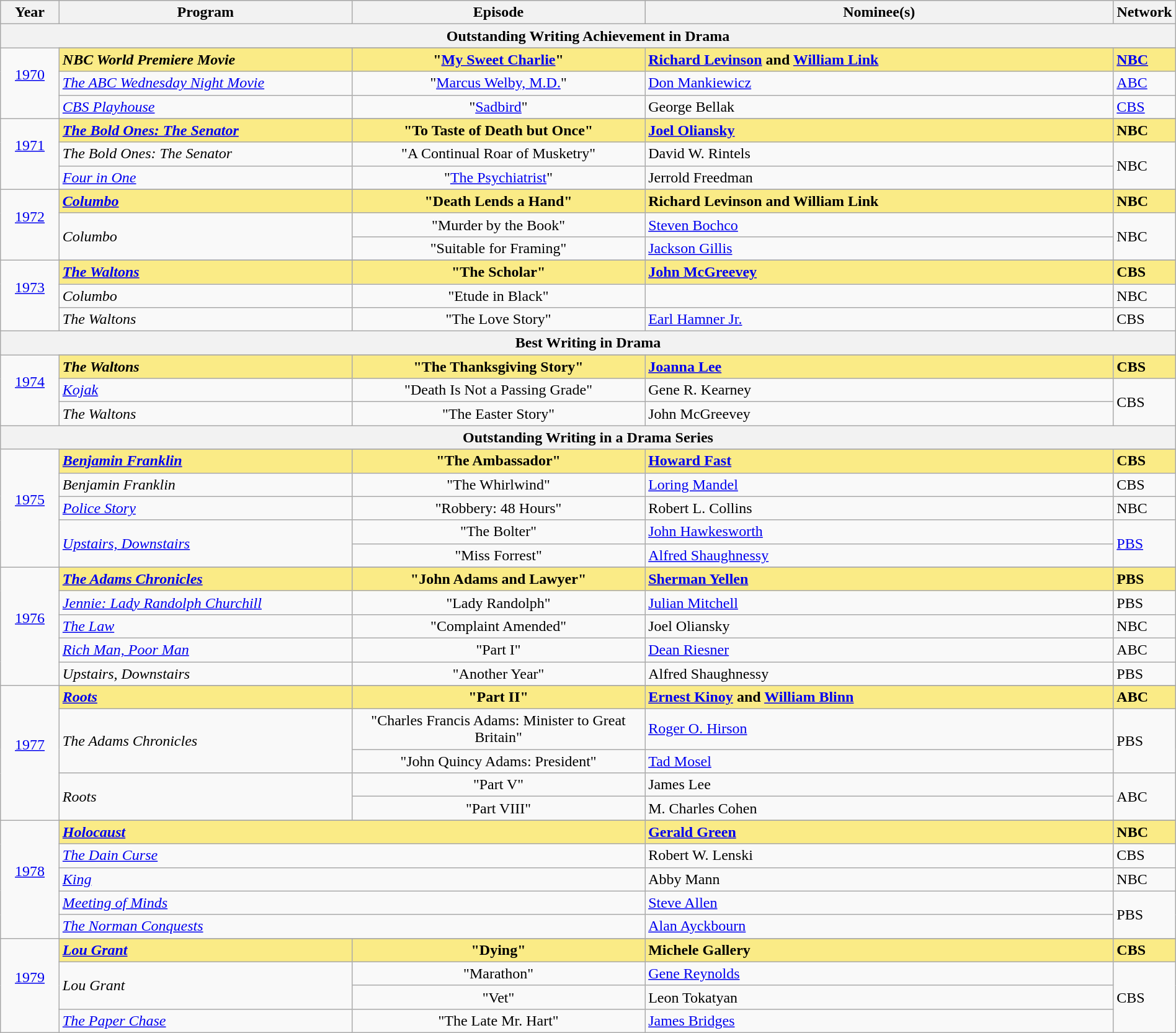<table class="wikitable" style="width:100%">
<tr bgcolor="#bebebe">
<th width="5%">Year</th>
<th width="25%">Program</th>
<th width="25%">Episode</th>
<th width="40%">Nominee(s)</th>
<th width="5%">Network</th>
</tr>
<tr>
<th colspan="5">Outstanding Writing Achievement in Drama</th>
</tr>
<tr>
<td rowspan="4" style="text-align:center"><a href='#'>1970</a><br><br></td>
</tr>
<tr>
<td style="background:#FAEB86"><strong><em>NBC World Premiere Movie</em></strong></td>
<td style="background:#FAEB86"  align=center><strong>"<a href='#'>My Sweet Charlie</a>"</strong></td>
<td style="background:#FAEB86"><strong><a href='#'>Richard Levinson</a> and <a href='#'>William Link</a></strong></td>
<td style="background:#FAEB86"><strong><a href='#'>NBC</a></strong></td>
</tr>
<tr>
<td><em><a href='#'>The ABC Wednesday Night Movie</a></em></td>
<td align=center>"<a href='#'>Marcus Welby, M.D.</a>"</td>
<td><a href='#'>Don Mankiewicz</a></td>
<td><a href='#'>ABC</a></td>
</tr>
<tr>
<td><em><a href='#'>CBS Playhouse</a></em></td>
<td align=center>"<a href='#'>Sadbird</a>"</td>
<td>George Bellak</td>
<td><a href='#'>CBS</a></td>
</tr>
<tr>
<td rowspan="4" style="text-align:center"><a href='#'>1971</a><br><br></td>
</tr>
<tr>
<td style="background:#FAEB86"><strong><em><a href='#'>The Bold Ones: The Senator</a></em></strong></td>
<td style="background:#FAEB86" align=center><strong>"To Taste of Death but Once"</strong></td>
<td style="background:#FAEB86"><strong><a href='#'>Joel Oliansky</a></strong></td>
<td style="background:#FAEB86"><strong>NBC</strong></td>
</tr>
<tr>
<td><em>The Bold Ones: The Senator</em></td>
<td align=center>"A Continual Roar of Musketry"</td>
<td>David W. Rintels</td>
<td rowspan="2">NBC</td>
</tr>
<tr>
<td><em><a href='#'>Four in One</a></em></td>
<td align=center>"<a href='#'>The Psychiatrist</a>"</td>
<td>Jerrold Freedman</td>
</tr>
<tr>
<td rowspan="4" style="text-align:center"><a href='#'>1972</a><br><br></td>
</tr>
<tr>
<td style="background:#FAEB86"><strong><em><a href='#'>Columbo</a></em></strong></td>
<td style="background:#FAEB86" align=center><strong>"Death Lends a Hand"</strong></td>
<td style="background:#FAEB86"><strong>Richard Levinson and William Link</strong></td>
<td style="background:#FAEB86"><strong>NBC</strong></td>
</tr>
<tr>
<td rowspan="2"><em>Columbo</em></td>
<td align=center>"Murder by the Book"</td>
<td><a href='#'>Steven Bochco</a></td>
<td rowspan="2">NBC</td>
</tr>
<tr>
<td align=center>"Suitable for Framing"</td>
<td><a href='#'>Jackson Gillis</a></td>
</tr>
<tr>
<td rowspan="4" style="text-align:center"><a href='#'>1973</a><br><br></td>
</tr>
<tr>
<td style="background:#FAEB86"><strong><em><a href='#'>The Waltons</a></em></strong></td>
<td style="background:#FAEB86" align=center><strong>"The Scholar"</strong></td>
<td style="background:#FAEB86"><strong><a href='#'>John McGreevey</a></strong></td>
<td style="background:#FAEB86"><strong>CBS</strong></td>
</tr>
<tr>
<td><em>Columbo</em></td>
<td align=center>"Etude in Black"</td>
<td></td>
<td>NBC</td>
</tr>
<tr>
<td><em>The Waltons</em></td>
<td align=center>"The Love Story"</td>
<td><a href='#'>Earl Hamner Jr.</a></td>
<td>CBS</td>
</tr>
<tr>
<th colspan="5">Best Writing in Drama</th>
</tr>
<tr>
<td rowspan="4" style="text-align:center"><a href='#'>1974</a><br><br></td>
</tr>
<tr>
<td style="background:#FAEB86"><strong><em>The Waltons</em></strong></td>
<td style="background:#FAEB86" align=center><strong>"The Thanksgiving Story"</strong></td>
<td style="background:#FAEB86"><strong><a href='#'>Joanna Lee</a></strong></td>
<td style="background:#FAEB86"><strong>CBS</strong></td>
</tr>
<tr>
<td><em><a href='#'>Kojak</a></em></td>
<td align=center>"Death Is Not a Passing Grade"</td>
<td>Gene R. Kearney</td>
<td rowspan="2">CBS</td>
</tr>
<tr>
<td><em>The Waltons</em></td>
<td align=center>"The Easter Story"</td>
<td>John McGreevey</td>
</tr>
<tr>
<th colspan="5">Outstanding Writing in a Drama Series</th>
</tr>
<tr>
<td rowspan="6" style="text-align:center"><a href='#'>1975</a><br><br></td>
</tr>
<tr>
<td style="background:#FAEB86"><strong><em><a href='#'>Benjamin Franklin</a></em></strong></td>
<td style="background:#FAEB86" align=center><strong>"The Ambassador"</strong></td>
<td style="background:#FAEB86"><strong><a href='#'>Howard Fast</a></strong></td>
<td style="background:#FAEB86"><strong>CBS</strong></td>
</tr>
<tr>
<td><em>Benjamin Franklin</em></td>
<td align=center>"The Whirlwind"</td>
<td><a href='#'>Loring Mandel</a></td>
<td>CBS</td>
</tr>
<tr>
<td><em><a href='#'>Police Story</a></em></td>
<td align=center>"Robbery: 48 Hours"</td>
<td>Robert L. Collins</td>
<td>NBC</td>
</tr>
<tr>
<td rowspan="2"><em><a href='#'>Upstairs, Downstairs</a></em></td>
<td align=center>"The Bolter"</td>
<td><a href='#'>John Hawkesworth</a></td>
<td rowspan="2"><a href='#'>PBS</a></td>
</tr>
<tr>
<td align=center>"Miss Forrest"</td>
<td><a href='#'>Alfred Shaughnessy</a></td>
</tr>
<tr>
<td rowspan="6" style="text-align:center"><a href='#'>1976</a><br><br></td>
</tr>
<tr>
<td style="background:#FAEB86"><strong><em><a href='#'>The Adams Chronicles</a></em></strong></td>
<td style="background:#FAEB86" align=center><strong>"John Adams and Lawyer"</strong></td>
<td style="background:#FAEB86"><strong><a href='#'>Sherman Yellen</a></strong></td>
<td style="background:#FAEB86"><strong>PBS</strong></td>
</tr>
<tr>
<td><em><a href='#'>Jennie: Lady Randolph Churchill</a></em></td>
<td align=center>"Lady Randolph"</td>
<td><a href='#'>Julian Mitchell</a></td>
<td>PBS</td>
</tr>
<tr>
<td><em><a href='#'>The Law</a></em></td>
<td align=center>"Complaint Amended"</td>
<td>Joel Oliansky</td>
<td>NBC</td>
</tr>
<tr>
<td><em><a href='#'>Rich Man, Poor Man</a></em></td>
<td align=center>"Part I"</td>
<td><a href='#'>Dean Riesner</a></td>
<td>ABC</td>
</tr>
<tr>
<td><em>Upstairs, Downstairs</em></td>
<td align=center>"Another Year"</td>
<td>Alfred Shaughnessy</td>
<td>PBS</td>
</tr>
<tr>
<td rowspan="6" style="text-align:center"><a href='#'>1977</a><br><br></td>
</tr>
<tr>
<td style="background:#FAEB86"><strong><em><a href='#'>Roots</a></em></strong></td>
<td style="background:#FAEB86" align=center><strong>"Part II"</strong></td>
<td style="background:#FAEB86"><strong><a href='#'>Ernest Kinoy</a> and <a href='#'>William Blinn</a></strong></td>
<td style="background:#FAEB86"><strong>ABC</strong></td>
</tr>
<tr>
<td rowspan="2"><em>The Adams Chronicles</em></td>
<td align=center>"Charles Francis Adams: Minister to Great Britain"</td>
<td><a href='#'>Roger O. Hirson</a></td>
<td rowspan="2">PBS</td>
</tr>
<tr>
<td align=center>"John Quincy Adams: President"</td>
<td><a href='#'>Tad Mosel</a></td>
</tr>
<tr>
<td rowspan="2"><em>Roots</em></td>
<td align=center>"Part V"</td>
<td>James Lee</td>
<td rowspan="2">ABC</td>
</tr>
<tr>
<td align=center>"Part VIII"</td>
<td>M. Charles Cohen</td>
</tr>
<tr>
<td rowspan="6" style="text-align:center"><a href='#'>1978</a><br><br></td>
</tr>
<tr>
<td style="background:#FAEB86" colspan=2><strong><em><a href='#'>Holocaust</a></em></strong></td>
<td style="background:#FAEB86"><strong><a href='#'>Gerald Green</a></strong></td>
<td style="background:#FAEB86"><strong>NBC</strong></td>
</tr>
<tr>
<td colspan=2><em><a href='#'>The Dain Curse</a></em></td>
<td>Robert W. Lenski</td>
<td>CBS</td>
</tr>
<tr>
<td colspan=2><em><a href='#'>King</a></em></td>
<td>Abby Mann</td>
<td>NBC</td>
</tr>
<tr>
<td colspan=2><em><a href='#'>Meeting of Minds</a></em></td>
<td><a href='#'>Steve Allen</a></td>
<td rowspan="2">PBS</td>
</tr>
<tr>
<td colspan=2><em><a href='#'>The Norman Conquests</a></em></td>
<td><a href='#'>Alan Ayckbourn</a></td>
</tr>
<tr>
<td rowspan="5" style="text-align:center"><a href='#'>1979</a><br><br></td>
</tr>
<tr>
<td style="background:#FAEB86"><strong><em><a href='#'>Lou Grant</a></em></strong></td>
<td style="background:#FAEB86" align=center><strong>"Dying"</strong></td>
<td style="background:#FAEB86"><strong>Michele Gallery</strong></td>
<td style="background:#FAEB86"><strong>CBS</strong></td>
</tr>
<tr>
<td rowspan=2><em>Lou Grant</em></td>
<td align=center>"Marathon"</td>
<td><a href='#'>Gene Reynolds</a></td>
<td rowspan="3">CBS</td>
</tr>
<tr>
<td align=center>"Vet"</td>
<td>Leon Tokatyan</td>
</tr>
<tr>
<td><em><a href='#'>The Paper Chase</a></em></td>
<td align=center>"The Late Mr. Hart"</td>
<td><a href='#'>James Bridges</a></td>
</tr>
</table>
